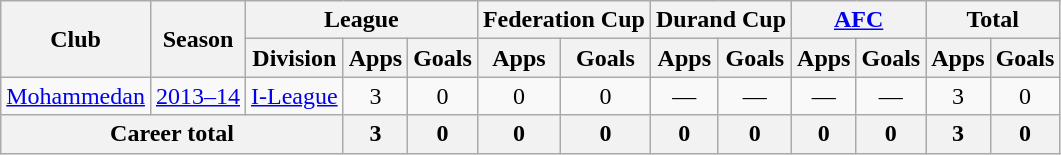<table class="wikitable" style="text-align: center;">
<tr>
<th rowspan="2">Club</th>
<th rowspan="2">Season</th>
<th colspan="3">League</th>
<th colspan="2">Federation Cup</th>
<th colspan="2">Durand Cup</th>
<th colspan="2"><a href='#'>AFC</a></th>
<th colspan="2">Total</th>
</tr>
<tr>
<th>Division</th>
<th>Apps</th>
<th>Goals</th>
<th>Apps</th>
<th>Goals</th>
<th>Apps</th>
<th>Goals</th>
<th>Apps</th>
<th>Goals</th>
<th>Apps</th>
<th>Goals</th>
</tr>
<tr>
<td rowspan="1"><a href='#'>Mohammedan</a></td>
<td><a href='#'>2013–14</a></td>
<td><a href='#'>I-League</a></td>
<td>3</td>
<td>0</td>
<td>0</td>
<td>0</td>
<td>—</td>
<td>—</td>
<td>—</td>
<td>—</td>
<td>3</td>
<td>0</td>
</tr>
<tr>
<th colspan="3">Career total</th>
<th>3</th>
<th>0</th>
<th>0</th>
<th>0</th>
<th>0</th>
<th>0</th>
<th>0</th>
<th>0</th>
<th>3</th>
<th>0</th>
</tr>
</table>
